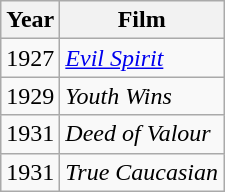<table class="wikitable" border="1">
<tr>
<th>Year</th>
<th>Film</th>
</tr>
<tr>
<td>1927</td>
<td><em><a href='#'>Evil Spirit</a></em></td>
</tr>
<tr>
<td>1929</td>
<td><em>Youth Wins</em></td>
</tr>
<tr>
<td>1931</td>
<td><em>Deed of Valour</em></td>
</tr>
<tr>
<td>1931</td>
<td><em>True Caucasian</em></td>
</tr>
</table>
